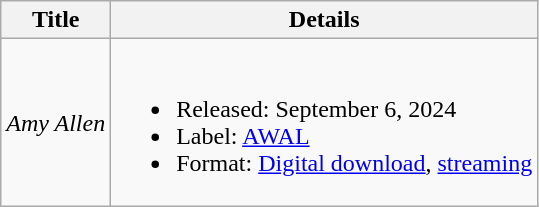<table class="wikitable">
<tr>
<th>Title</th>
<th>Details</th>
</tr>
<tr>
<td><em>Amy Allen</em></td>
<td><br><ul><li>Released: September 6, 2024</li><li>Label: <a href='#'>AWAL</a></li><li>Format: <a href='#'>Digital download</a>, <a href='#'>streaming</a></li></ul></td>
</tr>
</table>
